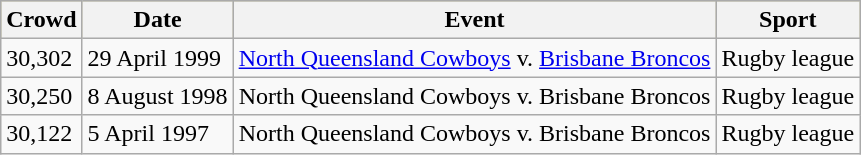<table class="wikitable">
<tr style="background:#bdb76b;">
<th>Crowd</th>
<th>Date</th>
<th>Event</th>
<th>Sport</th>
</tr>
<tr>
<td>30,302</td>
<td>29 April 1999</td>
<td><a href='#'>North Queensland Cowboys</a> v. <a href='#'>Brisbane Broncos</a></td>
<td>Rugby league</td>
</tr>
<tr>
<td>30,250</td>
<td>8 August 1998</td>
<td>North Queensland Cowboys v. Brisbane Broncos</td>
<td>Rugby league</td>
</tr>
<tr>
<td>30,122</td>
<td>5 April 1997</td>
<td>North Queensland Cowboys v. Brisbane Broncos</td>
<td>Rugby league</td>
</tr>
</table>
